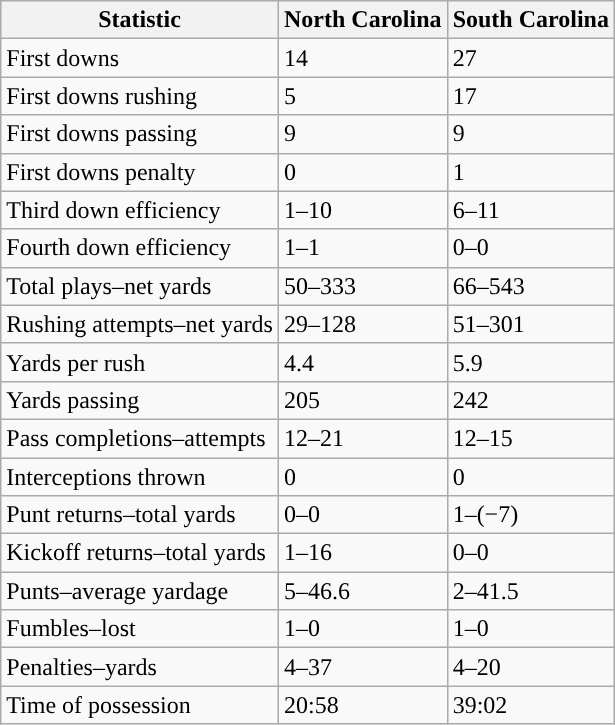<table class="wikitable">
<tr>
<th>Statistic</th>
<th><strong>North Carolina</strong></th>
<th><strong>South Carolina</strong></th>
</tr>
<tr>
<td>First downs</td>
<td>14</td>
<td>27</td>
</tr>
<tr>
<td>First downs rushing</td>
<td>5</td>
<td>17</td>
</tr>
<tr>
<td>First downs passing</td>
<td>9</td>
<td>9</td>
</tr>
<tr>
<td>First downs penalty</td>
<td>0</td>
<td>1</td>
</tr>
<tr>
<td>Third down efficiency</td>
<td>1–10</td>
<td>6–11</td>
</tr>
<tr>
<td>Fourth down efficiency</td>
<td>1–1</td>
<td>0–0</td>
</tr>
<tr>
<td>Total plays–net yards</td>
<td>50–333</td>
<td>66–543</td>
</tr>
<tr>
<td>Rushing attempts–net yards</td>
<td>29–128</td>
<td>51–301</td>
</tr>
<tr>
<td>Yards per rush</td>
<td>4.4</td>
<td>5.9</td>
</tr>
<tr>
<td>Yards passing</td>
<td>205</td>
<td>242</td>
</tr>
<tr>
<td>Pass completions–attempts</td>
<td>12–21</td>
<td>12–15</td>
</tr>
<tr>
<td>Interceptions thrown</td>
<td>0</td>
<td>0</td>
</tr>
<tr>
<td>Punt returns–total yards</td>
<td>0–0</td>
<td>1–(−7)</td>
</tr>
<tr>
<td>Kickoff returns–total yards</td>
<td>1–16</td>
<td>0–0</td>
</tr>
<tr>
<td>Punts–average yardage</td>
<td>5–46.6</td>
<td>2–41.5</td>
</tr>
<tr>
<td>Fumbles–lost</td>
<td>1–0</td>
<td>1–0</td>
</tr>
<tr>
<td>Penalties–yards</td>
<td>4–37</td>
<td>4–20</td>
</tr>
<tr>
<td>Time of possession</td>
<td>20:58</td>
<td>39:02</td>
</tr>
</table>
